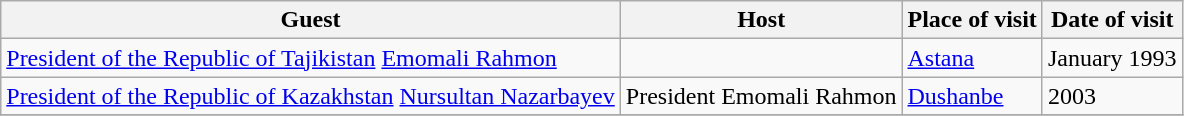<table class="wikitable" border="1">
<tr>
<th>Guest</th>
<th>Host</th>
<th>Place of visit</th>
<th>Date of visit</th>
</tr>
<tr>
<td> <a href='#'>President of the Republic of Tajikistan</a> <a href='#'>Emomali Rahmon</a></td>
<td></td>
<td><a href='#'>Astana</a></td>
<td>January 1993</td>
</tr>
<tr>
<td> <a href='#'>President of the Republic of Kazakhstan</a> <a href='#'>Nursultan Nazarbayev</a></td>
<td> President Emomali Rahmon</td>
<td><a href='#'>Dushanbe</a></td>
<td>2003</td>
</tr>
<tr>
</tr>
</table>
